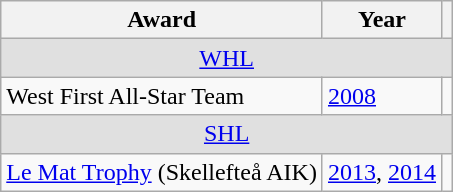<table class="wikitable">
<tr>
<th>Award</th>
<th>Year</th>
<th></th>
</tr>
<tr ALIGN="center" bgcolor="#e0e0e0">
<td colspan="3"><a href='#'>WHL</a></td>
</tr>
<tr>
<td>West First All-Star Team</td>
<td><a href='#'>2008</a></td>
<td></td>
</tr>
<tr ALIGN="center" bgcolor="#e0e0e0">
<td colspan="3"><a href='#'>SHL</a></td>
</tr>
<tr>
<td><a href='#'>Le Mat Trophy</a> (Skellefteå AIK)</td>
<td><a href='#'>2013</a>, <a href='#'>2014</a></td>
<td></td>
</tr>
</table>
